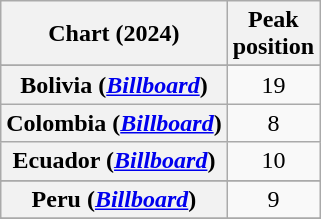<table class="wikitable sortable plainrowheaders" style="text-align:center">
<tr>
<th scope="col">Chart (2024)</th>
<th scope="col">Peak<br>position</th>
</tr>
<tr>
</tr>
<tr>
<th scope="row">Bolivia (<a href='#'><em>Billboard</em></a>)</th>
<td>19</td>
</tr>
<tr>
<th scope="row">Colombia (<a href='#'><em>Billboard</em></a>)</th>
<td>8</td>
</tr>
<tr>
<th scope="row">Ecuador (<a href='#'><em>Billboard</em></a>)</th>
<td>10</td>
</tr>
<tr>
</tr>
<tr>
<th scope="row">Peru (<a href='#'><em>Billboard</em></a>)</th>
<td>9</td>
</tr>
<tr>
</tr>
<tr>
</tr>
</table>
